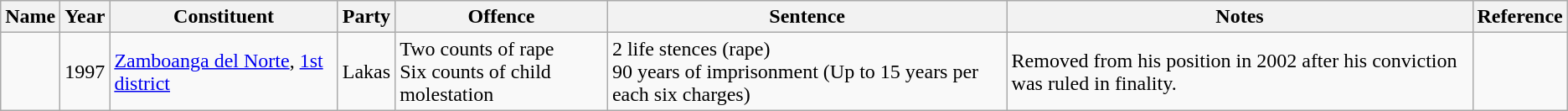<table class="wikitable">
<tr>
<th>Name</th>
<th>Year</th>
<th>Constituent</th>
<th>Party</th>
<th>Offence</th>
<th>Sentence</th>
<th>Notes</th>
<th>Reference</th>
</tr>
<tr>
<td></td>
<td>1997</td>
<td><a href='#'>Zamboanga del Norte</a>, <a href='#'>1st district</a></td>
<td>Lakas</td>
<td>Two counts of rape<br>Six counts of child molestation</td>
<td>2 life stences (rape)<br>90 years of imprisonment (Up to 15 years per each six charges)</td>
<td>Removed from his position in 2002 after his conviction was ruled in finality.</td>
<td></td>
</tr>
</table>
